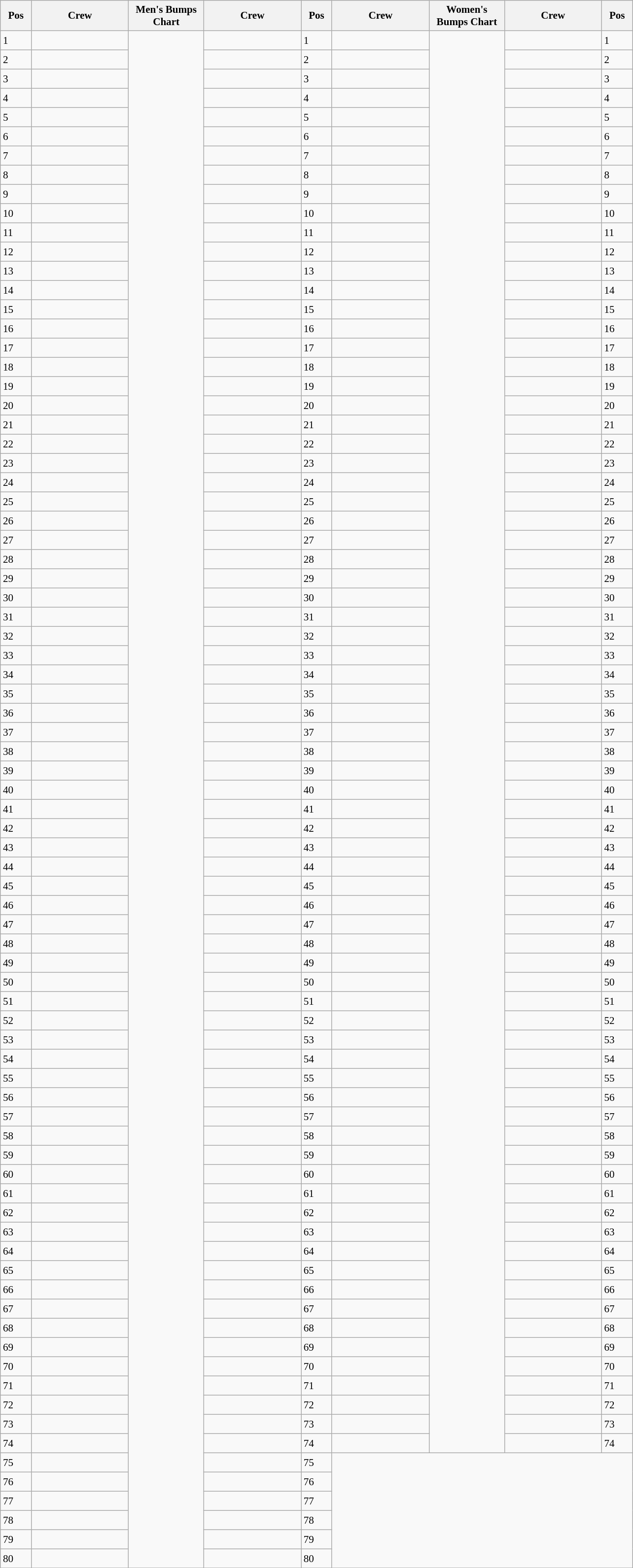<table class="wikitable" style="font-size:88%; white-space:nowrap; margin:0.5em auto">
<tr style="white-space:normal">
<th width=35>Pos</th>
<th width=125>Crew</th>
<th width=95>Men's Bumps Chart</th>
<th width=125>Crew</th>
<th width=35>Pos</th>
<th width=125>Crew</th>
<th width=95>Women's Bumps Chart</th>
<th width=125>Crew</th>
<th width=35>Pos</th>
</tr>
<tr style="height:26px">
<td>1</td>
<td></td>
<td rowspan="80" style="padding:0"></td>
<td></td>
<td>1</td>
<td></td>
<td rowspan="74" style="padding:0"></td>
<td></td>
<td>1</td>
</tr>
<tr style="height:26px">
<td>2</td>
<td></td>
<td></td>
<td>2</td>
<td></td>
<td></td>
<td>2</td>
</tr>
<tr style="height:26px">
<td>3</td>
<td></td>
<td></td>
<td>3</td>
<td></td>
<td></td>
<td>3</td>
</tr>
<tr style="height:26px">
<td>4</td>
<td></td>
<td></td>
<td>4</td>
<td></td>
<td></td>
<td>4</td>
</tr>
<tr style="height:26px">
<td>5</td>
<td></td>
<td></td>
<td>5</td>
<td></td>
<td></td>
<td>5</td>
</tr>
<tr style="height:26px">
<td>6</td>
<td></td>
<td></td>
<td>6</td>
<td></td>
<td></td>
<td>6</td>
</tr>
<tr style="height:26px">
<td>7</td>
<td></td>
<td></td>
<td>7</td>
<td></td>
<td></td>
<td>7</td>
</tr>
<tr style="height:26px">
<td>8</td>
<td></td>
<td></td>
<td>8</td>
<td></td>
<td></td>
<td>8</td>
</tr>
<tr style="height:26px">
<td>9</td>
<td></td>
<td></td>
<td>9</td>
<td></td>
<td></td>
<td>9</td>
</tr>
<tr style="height:26px">
<td>10</td>
<td></td>
<td></td>
<td>10</td>
<td></td>
<td></td>
<td>10</td>
</tr>
<tr style="height:26px">
<td>11</td>
<td></td>
<td></td>
<td>11</td>
<td></td>
<td></td>
<td>11</td>
</tr>
<tr style="height:26px">
<td>12</td>
<td></td>
<td></td>
<td>12</td>
<td></td>
<td></td>
<td>12</td>
</tr>
<tr style="height:26px">
<td>13</td>
<td></td>
<td></td>
<td>13</td>
<td></td>
<td></td>
<td>13</td>
</tr>
<tr style="height:26px">
<td>14</td>
<td></td>
<td></td>
<td>14</td>
<td></td>
<td></td>
<td>14</td>
</tr>
<tr style="height:26px">
<td>15</td>
<td></td>
<td></td>
<td>15</td>
<td></td>
<td></td>
<td>15</td>
</tr>
<tr style="height:26px">
<td>16</td>
<td></td>
<td></td>
<td>16</td>
<td></td>
<td></td>
<td>16</td>
</tr>
<tr style="height:26px">
<td>17</td>
<td></td>
<td></td>
<td>17</td>
<td></td>
<td></td>
<td>17</td>
</tr>
<tr style="height:26px">
<td>18</td>
<td></td>
<td></td>
<td>18</td>
<td></td>
<td></td>
<td>18</td>
</tr>
<tr style="height:26px">
<td>19</td>
<td></td>
<td></td>
<td>19</td>
<td></td>
<td></td>
<td>19</td>
</tr>
<tr style="height:26px">
<td>20</td>
<td></td>
<td></td>
<td>20</td>
<td></td>
<td></td>
<td>20</td>
</tr>
<tr style="height:26px">
<td>21</td>
<td></td>
<td></td>
<td>21</td>
<td></td>
<td></td>
<td>21</td>
</tr>
<tr style="height:26px">
<td>22</td>
<td></td>
<td></td>
<td>22</td>
<td></td>
<td></td>
<td>22</td>
</tr>
<tr style="height:26px">
<td>23</td>
<td></td>
<td></td>
<td>23</td>
<td></td>
<td></td>
<td>23</td>
</tr>
<tr style="height:26px">
<td>24</td>
<td></td>
<td></td>
<td>24</td>
<td></td>
<td></td>
<td>24</td>
</tr>
<tr style="height:26px">
<td>25</td>
<td></td>
<td></td>
<td>25</td>
<td></td>
<td></td>
<td>25</td>
</tr>
<tr style="height:26px">
<td>26</td>
<td></td>
<td></td>
<td>26</td>
<td></td>
<td></td>
<td>26</td>
</tr>
<tr style="height:26px">
<td>27</td>
<td></td>
<td></td>
<td>27</td>
<td></td>
<td></td>
<td>27</td>
</tr>
<tr style="height:26px">
<td>28</td>
<td></td>
<td></td>
<td>28</td>
<td></td>
<td></td>
<td>28</td>
</tr>
<tr style="height:26px">
<td>29</td>
<td></td>
<td></td>
<td>29</td>
<td></td>
<td></td>
<td>29</td>
</tr>
<tr style="height:26px">
<td>30</td>
<td></td>
<td></td>
<td>30</td>
<td></td>
<td></td>
<td>30</td>
</tr>
<tr style="height:26px">
<td>31</td>
<td></td>
<td></td>
<td>31</td>
<td></td>
<td></td>
<td>31</td>
</tr>
<tr style="height:26px">
<td>32</td>
<td></td>
<td></td>
<td>32</td>
<td></td>
<td></td>
<td>32</td>
</tr>
<tr style="height:26px">
<td>33</td>
<td></td>
<td></td>
<td>33</td>
<td></td>
<td></td>
<td>33</td>
</tr>
<tr style="height:26px">
<td>34</td>
<td></td>
<td></td>
<td>34</td>
<td></td>
<td></td>
<td>34</td>
</tr>
<tr style="height:26px">
<td>35</td>
<td></td>
<td></td>
<td>35</td>
<td></td>
<td></td>
<td>35</td>
</tr>
<tr style="height:26px">
<td>36</td>
<td></td>
<td></td>
<td>36</td>
<td></td>
<td></td>
<td>36</td>
</tr>
<tr style="height:26px">
<td>37</td>
<td></td>
<td></td>
<td>37</td>
<td></td>
<td></td>
<td>37</td>
</tr>
<tr style="height:26px">
<td>38</td>
<td></td>
<td></td>
<td>38</td>
<td></td>
<td></td>
<td>38</td>
</tr>
<tr style="height:26px">
<td>39</td>
<td></td>
<td></td>
<td>39</td>
<td></td>
<td></td>
<td>39</td>
</tr>
<tr style="height:26px">
<td>40</td>
<td></td>
<td></td>
<td>40</td>
<td></td>
<td></td>
<td>40</td>
</tr>
<tr style="height:26px">
<td>41</td>
<td></td>
<td></td>
<td>41</td>
<td></td>
<td></td>
<td>41</td>
</tr>
<tr style="height:26px">
<td>42</td>
<td></td>
<td></td>
<td>42</td>
<td></td>
<td></td>
<td>42</td>
</tr>
<tr style="height:26px">
<td>43</td>
<td></td>
<td></td>
<td>43</td>
<td></td>
<td></td>
<td>43</td>
</tr>
<tr style="height:26px">
<td>44</td>
<td></td>
<td></td>
<td>44</td>
<td></td>
<td></td>
<td>44</td>
</tr>
<tr style="height:26px">
<td>45</td>
<td></td>
<td></td>
<td>45</td>
<td></td>
<td></td>
<td>45</td>
</tr>
<tr style="height:26px">
<td>46</td>
<td></td>
<td></td>
<td>46</td>
<td></td>
<td></td>
<td>46</td>
</tr>
<tr style="height:26px">
<td>47</td>
<td></td>
<td></td>
<td>47</td>
<td></td>
<td></td>
<td>47</td>
</tr>
<tr style="height:26px">
<td>48</td>
<td></td>
<td></td>
<td>48</td>
<td></td>
<td></td>
<td>48</td>
</tr>
<tr style="height:26px">
<td>49</td>
<td></td>
<td></td>
<td>49</td>
<td></td>
<td></td>
<td>49</td>
</tr>
<tr style="height:26px">
<td>50</td>
<td></td>
<td></td>
<td>50</td>
<td></td>
<td></td>
<td>50</td>
</tr>
<tr style="height:26px">
<td>51</td>
<td></td>
<td></td>
<td>51</td>
<td></td>
<td></td>
<td>51</td>
</tr>
<tr style="height:26px">
<td>52</td>
<td></td>
<td></td>
<td>52</td>
<td></td>
<td></td>
<td>52</td>
</tr>
<tr style="height:26px">
<td>53</td>
<td></td>
<td></td>
<td>53</td>
<td></td>
<td></td>
<td>53</td>
</tr>
<tr style="height:26px">
<td>54</td>
<td></td>
<td></td>
<td>54</td>
<td></td>
<td></td>
<td>54</td>
</tr>
<tr style="height:26px">
<td>55</td>
<td></td>
<td></td>
<td>55</td>
<td></td>
<td></td>
<td>55</td>
</tr>
<tr style="height:26px">
<td>56</td>
<td></td>
<td></td>
<td>56</td>
<td></td>
<td></td>
<td>56</td>
</tr>
<tr style="height:26px">
<td>57</td>
<td></td>
<td></td>
<td>57</td>
<td></td>
<td></td>
<td>57</td>
</tr>
<tr style="height:26px">
<td>58</td>
<td></td>
<td></td>
<td>58</td>
<td></td>
<td></td>
<td>58</td>
</tr>
<tr style="height:26px">
<td>59</td>
<td></td>
<td></td>
<td>59</td>
<td></td>
<td></td>
<td>59</td>
</tr>
<tr style="height:26px">
<td>60</td>
<td></td>
<td></td>
<td>60</td>
<td></td>
<td></td>
<td>60</td>
</tr>
<tr style="height:26px">
<td>61</td>
<td></td>
<td></td>
<td>61</td>
<td></td>
<td></td>
<td>61</td>
</tr>
<tr style="height:26px">
<td>62</td>
<td></td>
<td></td>
<td>62</td>
<td></td>
<td></td>
<td>62</td>
</tr>
<tr style="height:26px">
<td>63</td>
<td></td>
<td></td>
<td>63</td>
<td></td>
<td></td>
<td>63</td>
</tr>
<tr style="height:26px">
<td>64</td>
<td></td>
<td></td>
<td>64</td>
<td></td>
<td></td>
<td>64</td>
</tr>
<tr style="height:26px">
<td>65</td>
<td></td>
<td></td>
<td>65</td>
<td></td>
<td></td>
<td>65</td>
</tr>
<tr style="height:26px">
<td>66</td>
<td></td>
<td></td>
<td>66</td>
<td></td>
<td></td>
<td>66</td>
</tr>
<tr style="height:26px">
<td>67</td>
<td></td>
<td></td>
<td>67</td>
<td></td>
<td></td>
<td>67</td>
</tr>
<tr style="height:26px">
<td>68</td>
<td></td>
<td></td>
<td>68</td>
<td></td>
<td></td>
<td>68</td>
</tr>
<tr style="height:26px">
<td>69</td>
<td></td>
<td></td>
<td>69</td>
<td></td>
<td></td>
<td>69</td>
</tr>
<tr style="height:26px">
<td>70</td>
<td></td>
<td></td>
<td>70</td>
<td></td>
<td></td>
<td>70</td>
</tr>
<tr style="height:26px">
<td>71</td>
<td></td>
<td></td>
<td>71</td>
<td></td>
<td></td>
<td>71</td>
</tr>
<tr style="height:26px">
<td>72</td>
<td></td>
<td></td>
<td>72</td>
<td></td>
<td></td>
<td>72</td>
</tr>
<tr style="height:26px">
<td>73</td>
<td></td>
<td></td>
<td>73</td>
<td></td>
<td></td>
<td>73</td>
</tr>
<tr style="height:26px">
<td>74</td>
<td></td>
<td></td>
<td>74</td>
<td></td>
<td></td>
<td>74</td>
</tr>
<tr style="height:26px">
<td>75</td>
<td></td>
<td></td>
<td>75</td>
<td colspan="4" rowspan="6"> </td>
</tr>
<tr style="height:26px">
<td>76</td>
<td></td>
<td></td>
<td>76</td>
</tr>
<tr style="height:26px">
<td>77</td>
<td></td>
<td></td>
<td>77</td>
</tr>
<tr style="height:26px">
<td>78</td>
<td></td>
<td></td>
<td>78</td>
</tr>
<tr style="height:26px">
<td>79</td>
<td></td>
<td></td>
<td>79</td>
</tr>
<tr style="height:26px">
<td>80</td>
<td></td>
<td></td>
<td>80</td>
</tr>
<tr>
</tr>
</table>
